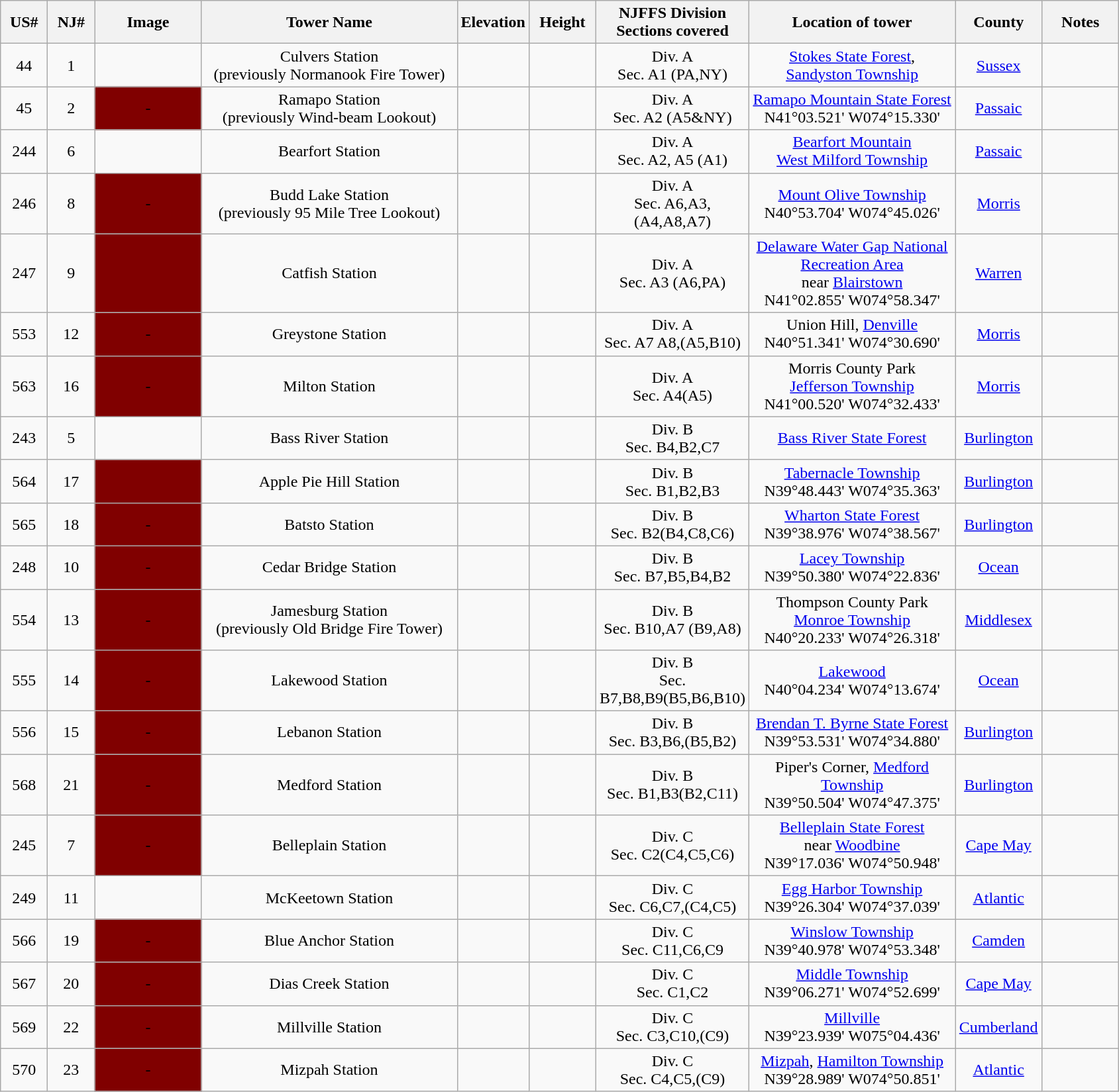<table class="wikitable" style="text-align:center">
<tr>
<th scope=col width=40>US#</th>
<th scope=col width=40>NJ#</th>
<th scope=col width=100>Image</th>
<th scope=col width=250>Tower Name</th>
<th scope=col width=60>Elevation</th>
<th scope=col width=60>Height</th>
<th scope=col width=140>NJFFS Division<br>Sections covered</th>
<th scope=col width=200>Location of tower</th>
<th scope=col width=80>County</th>
<th scope=col width=70>Notes</th>
</tr>
<tr>
<td>44</td>
<td>1</td>
<td></td>
<td>Culvers Station<br>(previously Normanook Fire Tower)</td>
<td></td>
<td></td>
<td>Div. A <br>Sec. A1 (PA,NY)</td>
<td><a href='#'>Stokes State Forest</a>,<br> <a href='#'>Sandyston Township</a><br></td>
<td><a href='#'>Sussex</a></td>
<td></td>
</tr>
<tr>
<td>45</td>
<td>2</td>
<td bgcolor="Maroon">-</td>
<td>Ramapo Station<br>(previously Wind-beam Lookout)</td>
<td></td>
<td></td>
<td>Div. A<br>Sec. A2 (A5&NY)</td>
<td><a href='#'>Ramapo Mountain State Forest</a><br>N41°03.521' W074°15.330'</td>
<td><a href='#'>Passaic</a></td>
<td></td>
</tr>
<tr>
<td>244</td>
<td>6</td>
<td></td>
<td>Bearfort Station</td>
<td></td>
<td></td>
<td>Div. A<br>Sec. A2, A5 (A1)</td>
<td><a href='#'>Bearfort Mountain</a><br><a href='#'>West Milford Township</a><br></td>
<td><a href='#'>Passaic</a></td>
<td></td>
</tr>
<tr>
<td>246</td>
<td>8</td>
<td bgcolor="Maroon">-</td>
<td>Budd Lake Station<br>(previously 95 Mile Tree Lookout)</td>
<td></td>
<td></td>
<td>Div. A<br> Sec. A6,A3,(A4,A8,A7)</td>
<td><a href='#'>Mount Olive Township</a><br>N40°53.704' W074°45.026'</td>
<td><a href='#'>Morris</a></td>
<td></td>
</tr>
<tr>
<td>247</td>
<td>9</td>
<td bgcolor="Maroon"></td>
<td>Catfish Station</td>
<td></td>
<td></td>
<td>Div. A<br>Sec. A3 (A6,PA)</td>
<td><a href='#'>Delaware Water Gap National Recreation Area</a><br>near <a href='#'>Blairstown</a><br>N41°02.855' W074°58.347'</td>
<td><a href='#'>Warren</a></td>
<td></td>
</tr>
<tr>
<td>553</td>
<td>12</td>
<td bgcolor="Maroon">-</td>
<td>Greystone Station</td>
<td></td>
<td></td>
<td>Div. A<br>Sec. A7 A8,(A5,B10)</td>
<td>Union Hill, <a href='#'>Denville</a><br>N40°51.341' W074°30.690'</td>
<td><a href='#'>Morris</a></td>
<td></td>
</tr>
<tr>
<td>563</td>
<td>16</td>
<td bgcolor="Maroon">-</td>
<td>Milton Station</td>
<td></td>
<td></td>
<td>Div. A<br>Sec. A4(A5)</td>
<td>Morris County Park<br><a href='#'>Jefferson Township</a><br>N41°00.520' W074°32.433'</td>
<td><a href='#'>Morris</a></td>
<td></td>
</tr>
<tr>
<td>243</td>
<td>5</td>
<td></td>
<td>Bass River Station</td>
<td></td>
<td></td>
<td>Div. B<br>Sec. B4,B2,C7</td>
<td><a href='#'>Bass River State Forest</a><br></td>
<td><a href='#'>Burlington</a></td>
<td></td>
</tr>
<tr>
<td>564</td>
<td>17</td>
<td bgcolor="Maroon"></td>
<td>Apple Pie Hill Station</td>
<td></td>
<td></td>
<td>Div. B<br>Sec. B1,B2,B3</td>
<td><a href='#'>Tabernacle Township</a><br>N39°48.443' W074°35.363'</td>
<td><a href='#'>Burlington</a></td>
<td></td>
</tr>
<tr>
<td>565</td>
<td>18</td>
<td bgcolor="Maroon">-</td>
<td>Batsto Station</td>
<td></td>
<td></td>
<td>Div. B<br>Sec. B2(B4,C8,C6)</td>
<td><a href='#'>Wharton State Forest</a><br>N39°38.976' W074°38.567'</td>
<td><a href='#'>Burlington</a></td>
<td></td>
</tr>
<tr>
<td>248</td>
<td>10</td>
<td bgcolor="Maroon">-</td>
<td>Cedar Bridge Station</td>
<td></td>
<td></td>
<td>Div. B<br>Sec. B7,B5,B4,B2</td>
<td><a href='#'>Lacey Township</a><br>N39°50.380' W074°22.836'</td>
<td><a href='#'>Ocean</a></td>
<td></td>
</tr>
<tr>
<td>554</td>
<td>13</td>
<td bgcolor="Maroon">-</td>
<td>Jamesburg Station<br>(previously Old Bridge Fire Tower)</td>
<td></td>
<td></td>
<td>Div. B<br>Sec. B10,A7 (B9,A8)</td>
<td>Thompson County Park<br><a href='#'>Monroe Township</a><br>N40°20.233' W074°26.318'</td>
<td><a href='#'>Middlesex</a></td>
<td></td>
</tr>
<tr>
<td>555</td>
<td>14</td>
<td bgcolor="Maroon">-</td>
<td>Lakewood Station</td>
<td></td>
<td></td>
<td>Div. B <br>Sec. B7,B8,B9(B5,B6,B10)</td>
<td><a href='#'>Lakewood</a><br>N40°04.234' W074°13.674'</td>
<td><a href='#'>Ocean</a></td>
<td></td>
</tr>
<tr>
<td>556</td>
<td>15</td>
<td bgcolor="Maroon">-</td>
<td>Lebanon Station</td>
<td></td>
<td></td>
<td>Div. B<br>Sec. B3,B6,(B5,B2)</td>
<td><a href='#'>Brendan T. Byrne State Forest</a><br>N39°53.531' W074°34.880'</td>
<td><a href='#'>Burlington</a></td>
<td></td>
</tr>
<tr>
<td>568</td>
<td>21</td>
<td bgcolor="Maroon">-</td>
<td>Medford Station</td>
<td></td>
<td></td>
<td>Div. B<br>Sec. B1,B3(B2,C11)</td>
<td>Piper's Corner, <a href='#'>Medford Township</a><br>N39°50.504' W074°47.375'</td>
<td><a href='#'>Burlington</a></td>
<td></td>
</tr>
<tr>
<td>245</td>
<td>7</td>
<td bgcolor="Maroon">-</td>
<td>Belleplain Station</td>
<td></td>
<td></td>
<td>Div. C<br>Sec. C2(C4,C5,C6)</td>
<td><a href='#'>Belleplain State Forest</a><br>near <a href='#'>Woodbine</a><br>N39°17.036' W074°50.948'</td>
<td><a href='#'>Cape May</a></td>
<td></td>
</tr>
<tr>
<td>249</td>
<td>11</td>
<td></td>
<td>McKeetown Station</td>
<td></td>
<td></td>
<td>Div. C<br>Sec. C6,C7,(C4,C5)</td>
<td><a href='#'>Egg Harbor Township</a><br>N39°26.304' W074°37.039'</td>
<td><a href='#'>Atlantic</a></td>
<td></td>
</tr>
<tr>
<td>566</td>
<td>19</td>
<td bgcolor="Maroon">-</td>
<td>Blue Anchor Station</td>
<td></td>
<td></td>
<td>Div. C<br>Sec. C11,C6,C9</td>
<td><a href='#'>Winslow Township</a><br>N39°40.978' W074°53.348'</td>
<td><a href='#'>Camden</a></td>
<td></td>
</tr>
<tr>
<td>567</td>
<td>20</td>
<td bgcolor="Maroon">-</td>
<td>Dias Creek Station</td>
<td></td>
<td></td>
<td>Div. C<br>Sec. C1,C2</td>
<td><a href='#'>Middle Township</a><br>N39°06.271' W074°52.699'</td>
<td><a href='#'>Cape May</a></td>
<td></td>
</tr>
<tr>
<td>569</td>
<td>22</td>
<td bgcolor="Maroon">-</td>
<td>Millville Station</td>
<td></td>
<td></td>
<td>Div. C<br>Sec. C3,C10,(C9)</td>
<td><a href='#'>Millville</a><br>N39°23.939' W075°04.436'</td>
<td><a href='#'>Cumberland</a></td>
<td></td>
</tr>
<tr>
<td>570</td>
<td>23</td>
<td bgcolor="Maroon">-</td>
<td>Mizpah Station</td>
<td></td>
<td></td>
<td>Div. C<br>Sec. C4,C5,(C9)</td>
<td><a href='#'>Mizpah</a>, <a href='#'>Hamilton Township</a><br>N39°28.989' W074°50.851'</td>
<td><a href='#'>Atlantic</a></td>
<td></td>
</tr>
</table>
